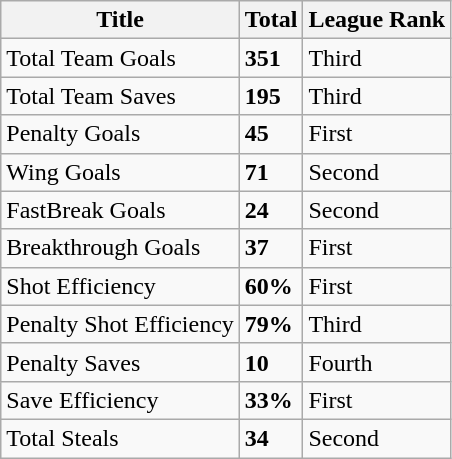<table class="wikitable">
<tr>
<th>Title</th>
<th>Total</th>
<th>League Rank</th>
</tr>
<tr>
<td>Total Team Goals</td>
<td><strong>351</strong></td>
<td>Third</td>
</tr>
<tr>
<td>Total Team Saves</td>
<td><strong>195</strong></td>
<td>Third</td>
</tr>
<tr>
<td>Penalty Goals</td>
<td><strong>45</strong></td>
<td>First</td>
</tr>
<tr>
<td>Wing Goals</td>
<td><strong>71</strong></td>
<td>Second</td>
</tr>
<tr>
<td>FastBreak Goals</td>
<td><strong>24</strong></td>
<td>Second</td>
</tr>
<tr>
<td>Breakthrough Goals</td>
<td><strong>37</strong></td>
<td>First</td>
</tr>
<tr>
<td>Shot Efficiency</td>
<td><strong>60%</strong></td>
<td>First</td>
</tr>
<tr>
<td>Penalty Shot Efficiency</td>
<td><strong>79%</strong></td>
<td>Third</td>
</tr>
<tr>
<td>Penalty Saves</td>
<td><strong>10</strong></td>
<td>Fourth</td>
</tr>
<tr>
<td>Save Efficiency</td>
<td><strong>33%</strong></td>
<td>First</td>
</tr>
<tr>
<td>Total Steals</td>
<td><strong>34</strong></td>
<td>Second</td>
</tr>
</table>
